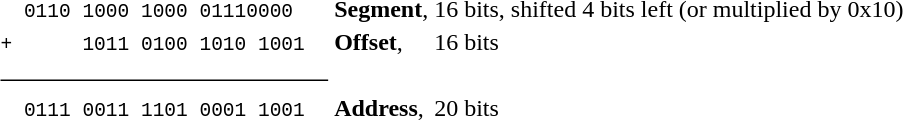<table style="margin-left:5em">
<tr>
<td><code>  </code><code>0110 1000 1000 0111</code><code>0000</code></td>
<td><strong>Segment</strong>,</td>
<td>16 bits, shifted 4 bits left (or multiplied by 0x10)</td>
</tr>
<tr>
<td><code>+      </code><code>1011 0100 1010 1001</code></td>
<td><strong>Offset</strong>,</td>
<td>16 bits</td>
</tr>
<tr style="text-decoration:line-through">
<td><code>                            </code></td>
<td></td>
</tr>
<tr>
<td><code>  </code><code>0111 0011 1101 0001 1001</code></td>
<td><strong>Address</strong>,</td>
<td>20 bits</td>
</tr>
</table>
